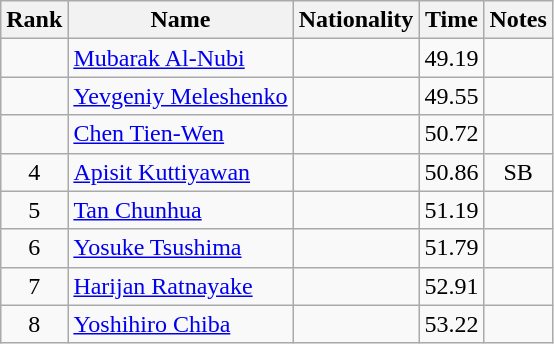<table class="wikitable sortable" style="text-align:center">
<tr>
<th>Rank</th>
<th>Name</th>
<th>Nationality</th>
<th>Time</th>
<th>Notes</th>
</tr>
<tr>
<td></td>
<td align=left><a href='#'>Mubarak Al-Nubi</a></td>
<td align=left></td>
<td>49.19</td>
<td></td>
</tr>
<tr>
<td></td>
<td align=left><a href='#'>Yevgeniy Meleshenko</a></td>
<td align=left></td>
<td>49.55</td>
<td></td>
</tr>
<tr>
<td></td>
<td align=left><a href='#'>Chen Tien-Wen</a></td>
<td align=left></td>
<td>50.72</td>
<td></td>
</tr>
<tr>
<td>4</td>
<td align=left><a href='#'>Apisit Kuttiyawan</a></td>
<td align=left></td>
<td>50.86</td>
<td>SB</td>
</tr>
<tr>
<td>5</td>
<td align=left><a href='#'>Tan Chunhua</a></td>
<td align=left></td>
<td>51.19</td>
<td></td>
</tr>
<tr>
<td>6</td>
<td align=left><a href='#'>Yosuke Tsushima</a></td>
<td align=left></td>
<td>51.79</td>
<td></td>
</tr>
<tr>
<td>7</td>
<td align=left><a href='#'>Harijan Ratnayake</a></td>
<td align=left></td>
<td>52.91</td>
<td></td>
</tr>
<tr>
<td>8</td>
<td align=left><a href='#'>Yoshihiro Chiba</a></td>
<td align=left></td>
<td>53.22</td>
<td></td>
</tr>
</table>
